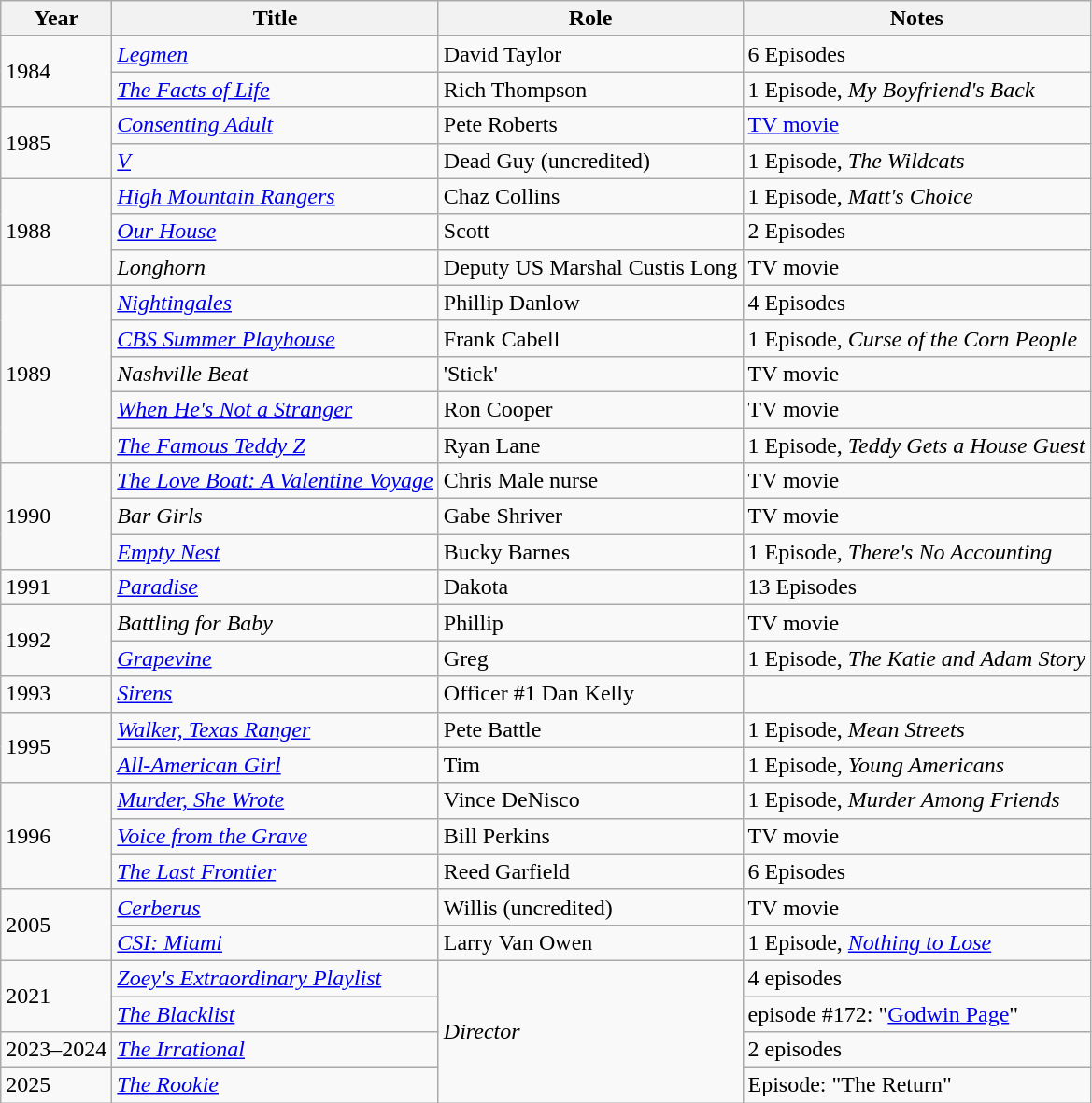<table class="wikitable sortable">
<tr>
<th>Year</th>
<th>Title</th>
<th>Role</th>
<th class="unsortable">Notes</th>
</tr>
<tr>
<td rowspan="2">1984</td>
<td><em><a href='#'>Legmen</a></em></td>
<td>David Taylor</td>
<td>6 Episodes</td>
</tr>
<tr>
<td><em><a href='#'>The Facts of Life</a></em></td>
<td>Rich Thompson</td>
<td>1 Episode, <em>My Boyfriend's Back</em></td>
</tr>
<tr>
<td rowspan="2">1985</td>
<td><em><a href='#'>Consenting Adult</a></em></td>
<td>Pete Roberts</td>
<td><a href='#'>TV movie</a></td>
</tr>
<tr>
<td><em><a href='#'>V</a></em></td>
<td>Dead Guy (uncredited)</td>
<td>1 Episode, <em>The Wildcats</em></td>
</tr>
<tr>
<td rowspan="3">1988</td>
<td><em><a href='#'>High Mountain Rangers</a></em></td>
<td>Chaz Collins</td>
<td>1 Episode, <em>Matt's Choice</em></td>
</tr>
<tr>
<td><em><a href='#'>Our House</a></em></td>
<td>Scott</td>
<td>2 Episodes</td>
</tr>
<tr>
<td><em>Longhorn</em></td>
<td>Deputy US Marshal Custis Long</td>
<td>TV movie</td>
</tr>
<tr>
<td rowspan="5">1989</td>
<td><em><a href='#'>Nightingales</a></em></td>
<td>Phillip Danlow</td>
<td>4 Episodes</td>
</tr>
<tr>
<td><em><a href='#'>CBS Summer Playhouse</a></em></td>
<td>Frank Cabell</td>
<td>1 Episode, <em>Curse of the Corn People</em></td>
</tr>
<tr>
<td><em>Nashville Beat</em></td>
<td>'Stick'</td>
<td>TV movie</td>
</tr>
<tr>
<td><em><a href='#'>When He's Not a Stranger</a></em></td>
<td>Ron Cooper</td>
<td>TV movie</td>
</tr>
<tr>
<td><em><a href='#'>The Famous Teddy Z</a></em></td>
<td>Ryan Lane</td>
<td>1 Episode, <em>Teddy Gets a House Guest</em></td>
</tr>
<tr>
<td rowspan="3">1990</td>
<td><em><a href='#'>The Love Boat: A Valentine Voyage</a></em></td>
<td>Chris Male nurse</td>
<td>TV movie</td>
</tr>
<tr>
<td><em>Bar Girls</em></td>
<td>Gabe Shriver</td>
<td>TV movie</td>
</tr>
<tr>
<td><em><a href='#'>Empty Nest</a></em></td>
<td>Bucky Barnes</td>
<td>1 Episode, <em>There's No Accounting</em></td>
</tr>
<tr>
<td>1991</td>
<td><em><a href='#'>Paradise</a></em></td>
<td>Dakota</td>
<td>13 Episodes</td>
</tr>
<tr>
<td rowspan="2">1992</td>
<td><em>Battling for Baby</em></td>
<td>Phillip</td>
<td>TV movie</td>
</tr>
<tr>
<td><em><a href='#'>Grapevine</a></em></td>
<td>Greg</td>
<td>1 Episode, <em>The Katie and Adam Story</em></td>
</tr>
<tr>
<td>1993</td>
<td><em><a href='#'>Sirens</a></em></td>
<td>Officer #1 Dan Kelly</td>
<td></td>
</tr>
<tr>
<td rowspan="2">1995</td>
<td><em><a href='#'>Walker, Texas Ranger</a></em></td>
<td>Pete Battle</td>
<td>1 Episode, <em>Mean Streets</em></td>
</tr>
<tr>
<td><em><a href='#'>All-American Girl</a></em></td>
<td>Tim</td>
<td>1 Episode, <em>Young Americans</em></td>
</tr>
<tr>
<td rowspan="3">1996</td>
<td><em><a href='#'>Murder, She Wrote</a></em></td>
<td>Vince DeNisco</td>
<td>1 Episode, <em>Murder Among Friends</em></td>
</tr>
<tr>
<td><em><a href='#'>Voice from the Grave</a></em></td>
<td>Bill Perkins</td>
<td>TV movie</td>
</tr>
<tr>
<td><em><a href='#'>The Last Frontier</a></em></td>
<td>Reed Garfield</td>
<td>6 Episodes</td>
</tr>
<tr>
<td rowspan="2">2005</td>
<td><em><a href='#'>Cerberus</a></em></td>
<td>Willis (uncredited)</td>
<td>TV movie</td>
</tr>
<tr>
<td><em><a href='#'>CSI: Miami</a></em></td>
<td>Larry Van Owen</td>
<td>1 Episode, <em><a href='#'>Nothing to Lose</a></em></td>
</tr>
<tr>
<td rowspan="2">2021</td>
<td><em><a href='#'>Zoey's Extraordinary Playlist</a></em></td>
<td rowspan="4"><em>Director</em></td>
<td>4 episodes</td>
</tr>
<tr>
<td><em><a href='#'>The Blacklist</a></em></td>
<td>episode #172: "<a href='#'>Godwin Page</a>"</td>
</tr>
<tr>
<td>2023–2024</td>
<td><em><a href='#'>The Irrational</a></em></td>
<td>2 episodes</td>
</tr>
<tr>
<td>2025</td>
<td><em><a href='#'>The Rookie</a></em></td>
<td>Episode: "The Return"</td>
</tr>
</table>
